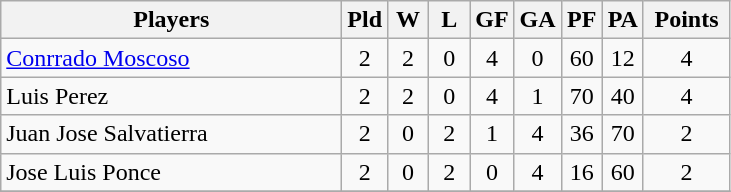<table class=wikitable style="text-align:center">
<tr>
<th width=220>Players</th>
<th width=20>Pld</th>
<th width=20>W</th>
<th width=20>L</th>
<th width=20>GF</th>
<th width=20>GA</th>
<th width=20>PF</th>
<th width=20>PA</th>
<th width=50>Points</th>
</tr>
<tr>
<td align=left> <a href='#'>Conrrado Moscoso</a></td>
<td>2</td>
<td>2</td>
<td>0</td>
<td>4</td>
<td>0</td>
<td>60</td>
<td>12</td>
<td>4</td>
</tr>
<tr>
<td align=left> Luis Perez</td>
<td>2</td>
<td>2</td>
<td>0</td>
<td>4</td>
<td>1</td>
<td>70</td>
<td>40</td>
<td>4</td>
</tr>
<tr>
<td align=left> Juan Jose Salvatierra</td>
<td>2</td>
<td>0</td>
<td>2</td>
<td>1</td>
<td>4</td>
<td>36</td>
<td>70</td>
<td>2</td>
</tr>
<tr>
<td align=left> Jose Luis Ponce</td>
<td>2</td>
<td>0</td>
<td>2</td>
<td>0</td>
<td>4</td>
<td>16</td>
<td>60</td>
<td>2</td>
</tr>
<tr>
</tr>
</table>
